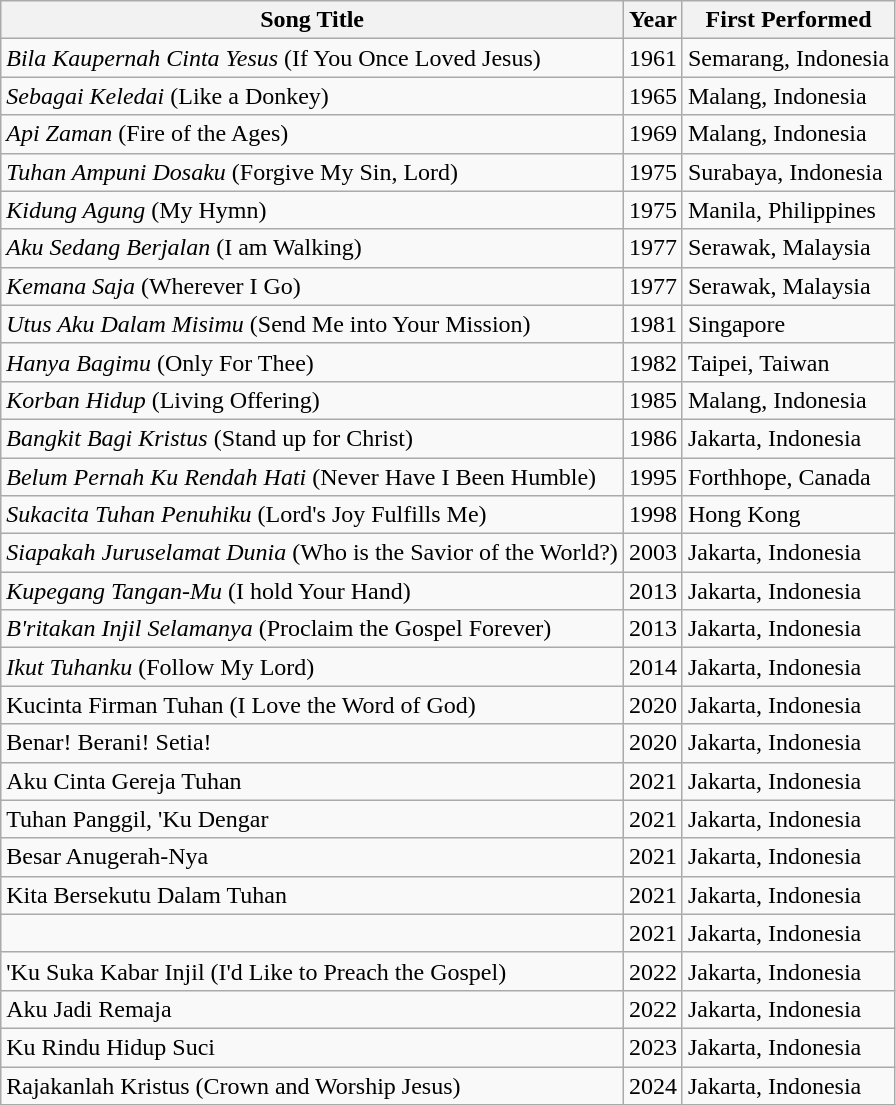<table class="wikitable sortable">
<tr>
<th>Song Title</th>
<th>Year</th>
<th>First Performed</th>
</tr>
<tr>
<td><em>Bila Kaupernah Cinta Yesus</em> (If You Once Loved Jesus)</td>
<td>1961</td>
<td>Semarang, Indonesia</td>
</tr>
<tr>
<td><em>Sebagai Keledai</em> (Like a Donkey)</td>
<td>1965</td>
<td>Malang, Indonesia</td>
</tr>
<tr>
<td><em>Api Zaman</em> (Fire of the Ages)</td>
<td>1969</td>
<td>Malang, Indonesia</td>
</tr>
<tr>
<td><em>Tuhan Ampuni Dosaku</em> (Forgive My Sin, Lord)</td>
<td>1975</td>
<td>Surabaya, Indonesia</td>
</tr>
<tr>
<td><em>Kidung Agung</em> (My Hymn)</td>
<td>1975</td>
<td>Manila, Philippines</td>
</tr>
<tr>
<td><em>Aku Sedang Berjalan</em> (I am Walking)</td>
<td>1977</td>
<td>Serawak, Malaysia</td>
</tr>
<tr>
<td><em>Kemana Saja</em> (Wherever I Go)</td>
<td>1977</td>
<td>Serawak, Malaysia</td>
</tr>
<tr>
<td><em>Utus Aku Dalam Misimu</em> (Send Me into Your Mission)</td>
<td>1981</td>
<td>Singapore</td>
</tr>
<tr>
<td><em>Hanya Bagimu</em> (Only For Thee)</td>
<td>1982</td>
<td>Taipei, Taiwan</td>
</tr>
<tr>
<td><em>Korban Hidup</em> (Living Offering)</td>
<td>1985</td>
<td>Malang, Indonesia</td>
</tr>
<tr>
<td><em>Bangkit Bagi Kristus</em> (Stand up for Christ)</td>
<td>1986</td>
<td>Jakarta, Indonesia</td>
</tr>
<tr>
<td><em>Belum Pernah Ku Rendah Hati</em> (Never Have I Been Humble)</td>
<td>1995</td>
<td>Forthhope, Canada</td>
</tr>
<tr>
<td><em>Sukacita Tuhan Penuhiku</em> (Lord's Joy Fulfills Me)</td>
<td>1998</td>
<td>Hong Kong</td>
</tr>
<tr>
<td><em>Siapakah Juruselamat Dunia</em> (Who is the Savior of the World?)</td>
<td>2003</td>
<td>Jakarta, Indonesia</td>
</tr>
<tr>
<td><em>Kupegang Tangan-Mu</em> (I hold Your Hand)</td>
<td>2013</td>
<td>Jakarta, Indonesia</td>
</tr>
<tr>
<td><em>B'ritakan Injil Selamanya</em> (Proclaim the Gospel Forever)</td>
<td>2013</td>
<td>Jakarta, Indonesia</td>
</tr>
<tr>
<td><em>Ikut Tuhanku</em> (Follow My Lord)</td>
<td>2014</td>
<td>Jakarta, Indonesia</td>
</tr>
<tr>
<td>Kucinta Firman Tuhan (I Love the Word of God)</td>
<td>2020</td>
<td>Jakarta, Indonesia</td>
</tr>
<tr>
<td>Benar! Berani! Setia!</td>
<td>2020</td>
<td>Jakarta, Indonesia</td>
</tr>
<tr>
<td>Aku Cinta Gereja Tuhan</td>
<td>2021</td>
<td>Jakarta, Indonesia</td>
</tr>
<tr>
<td>Tuhan Panggil, 'Ku Dengar</td>
<td>2021</td>
<td>Jakarta, Indonesia</td>
</tr>
<tr>
<td>Besar Anugerah-Nya</td>
<td>2021</td>
<td>Jakarta, Indonesia</td>
</tr>
<tr>
<td>Kita Bersekutu Dalam Tuhan</td>
<td>2021</td>
<td>Jakarta, Indonesia</td>
</tr>
<tr>
<td></td>
<td>2021</td>
<td>Jakarta, Indonesia</td>
</tr>
<tr>
<td>'Ku Suka Kabar Injil (I'd Like to Preach the Gospel)</td>
<td>2022</td>
<td>Jakarta, Indonesia</td>
</tr>
<tr>
<td>Aku Jadi Remaja</td>
<td>2022</td>
<td>Jakarta, Indonesia</td>
</tr>
<tr>
<td>Ku Rindu Hidup Suci</td>
<td>2023</td>
<td>Jakarta, Indonesia</td>
</tr>
<tr>
<td>Rajakanlah Kristus (Crown and Worship Jesus)</td>
<td>2024</td>
<td>Jakarta, Indonesia</td>
</tr>
</table>
